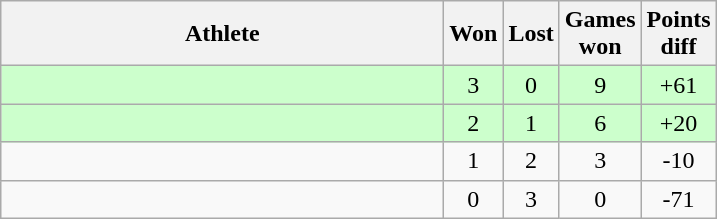<table class="wikitable">
<tr>
<th style="width:18em">Athlete</th>
<th>Won</th>
<th>Lost</th>
<th>Games<br>won</th>
<th>Points<br>diff</th>
</tr>
<tr bgcolor="#ccffcc">
<td></td>
<td align="center">3</td>
<td align="center">0</td>
<td align="center">9</td>
<td align="center">+61</td>
</tr>
<tr bgcolor="#ccffcc">
<td></td>
<td align="center">2</td>
<td align="center">1</td>
<td align="center">6</td>
<td align="center">+20</td>
</tr>
<tr>
<td></td>
<td align="center">1</td>
<td align="center">2</td>
<td align="center">3</td>
<td align="center">-10</td>
</tr>
<tr>
<td></td>
<td align="center">0</td>
<td align="center">3</td>
<td align="center">0</td>
<td align="center">-71</td>
</tr>
</table>
